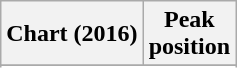<table class="wikitable sortable plainrowheaders" style="text-align:center">
<tr>
<th scope="col">Chart (2016)</th>
<th scope="col">Peak<br> position</th>
</tr>
<tr>
</tr>
<tr>
</tr>
<tr>
</tr>
</table>
